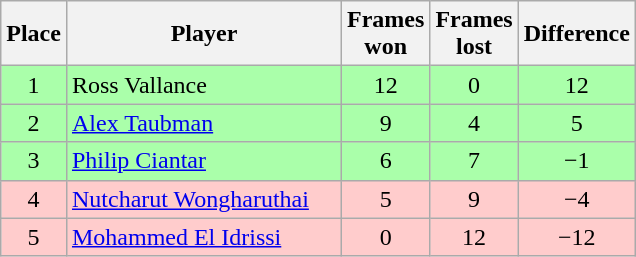<table class="wikitable sortable" style="text-align: center;">
<tr>
<th width=20>Place</th>
<th width=176>Player</th>
<th width=20>Frames won</th>
<th width=20>Frames lost</th>
<th width=20>Difference</th>
</tr>
<tr style="background:#aaffaa;">
<td>1</td>
<td style="text-align:left;"> Ross Vallance</td>
<td>12</td>
<td>0</td>
<td>12</td>
</tr>
<tr style="background:#aaffaa;">
<td>2</td>
<td style="text-align:left;"> <a href='#'>Alex Taubman</a></td>
<td>9</td>
<td>4</td>
<td>5</td>
</tr>
<tr style="background:#aaffaa;">
<td>3</td>
<td style="text-align:left;"> <a href='#'>Philip Ciantar</a></td>
<td>6</td>
<td>7</td>
<td>−1</td>
</tr>
<tr style="background:#fcc;">
<td>4</td>
<td style="text-align:left;"> <a href='#'>Nutcharut Wongharuthai</a></td>
<td>5</td>
<td>9</td>
<td>−4</td>
</tr>
<tr style="background:#fcc;">
<td>5</td>
<td style="text-align:left;"> <a href='#'>Mohammed El Idrissi</a></td>
<td>0</td>
<td>12</td>
<td>−12</td>
</tr>
</table>
